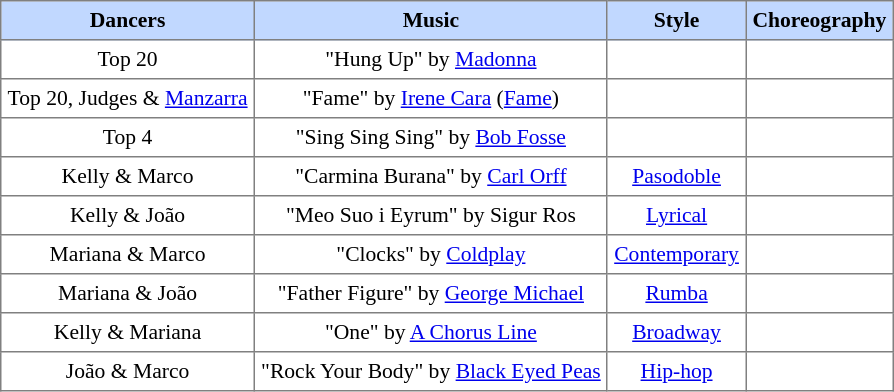<table border="1" cellpadding="4" cellspacing="0" style="text-align:center; font-size:90%; border-collapse:collapse">
<tr style="background:#C1D8FF;">
<th>Dancers</th>
<th>Music</th>
<th>Style</th>
<th>Choreography</th>
</tr>
<tr>
<td>Top 20</td>
<td>"Hung Up" by <a href='#'>Madonna</a></td>
<td></td>
<td></td>
</tr>
<tr>
<td>Top 20, Judges & <a href='#'>Manzarra</a></td>
<td>"Fame" by <a href='#'>Irene Cara</a> (<a href='#'>Fame</a>)</td>
<td></td>
<td></td>
</tr>
<tr>
<td>Top 4</td>
<td>"Sing Sing Sing" by <a href='#'>Bob Fosse</a></td>
<td></td>
<td></td>
</tr>
<tr>
<td>Kelly & Marco</td>
<td>"Carmina Burana" by <a href='#'>Carl Orff</a></td>
<td><a href='#'>Pasodoble</a></td>
<td></td>
</tr>
<tr>
<td>Kelly & João</td>
<td>"Meo Suo i Eyrum" by Sigur Ros</td>
<td><a href='#'>Lyrical</a></td>
<td></td>
</tr>
<tr>
<td>Mariana & Marco</td>
<td>"Clocks" by <a href='#'>Coldplay</a></td>
<td><a href='#'>Contemporary</a></td>
<td></td>
</tr>
<tr>
<td>Mariana & João</td>
<td>"Father Figure" by <a href='#'>George Michael</a></td>
<td><a href='#'>Rumba</a></td>
<td></td>
</tr>
<tr>
<td>Kelly & Mariana</td>
<td>"One" by <a href='#'>A Chorus Line</a></td>
<td><a href='#'>Broadway</a></td>
<td></td>
</tr>
<tr>
<td>João & Marco</td>
<td>"Rock Your Body" by <a href='#'>Black Eyed Peas</a></td>
<td><a href='#'>Hip-hop</a></td>
<td></td>
</tr>
</table>
